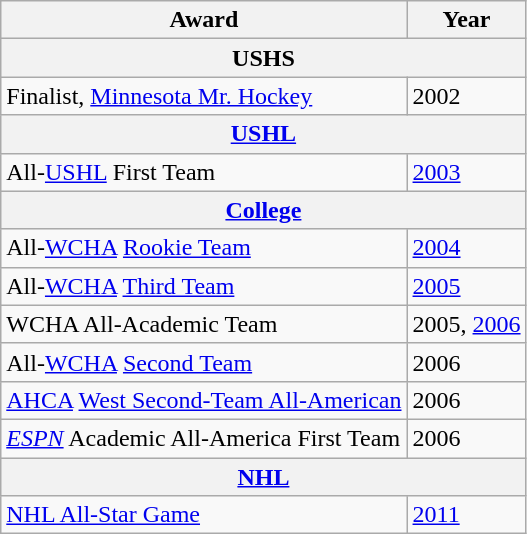<table class="wikitable">
<tr>
<th>Award</th>
<th>Year</th>
</tr>
<tr>
<th colspan="2">USHS</th>
</tr>
<tr>
<td>Finalist, <a href='#'>Minnesota Mr. Hockey</a></td>
<td>2002</td>
</tr>
<tr>
<th colspan="2"><a href='#'>USHL</a></th>
</tr>
<tr>
<td>All-<a href='#'>USHL</a> First Team</td>
<td><a href='#'>2003</a></td>
</tr>
<tr>
<th colspan="2"><a href='#'>College</a></th>
</tr>
<tr>
<td>All-<a href='#'>WCHA</a> <a href='#'>Rookie Team</a></td>
<td><a href='#'>2004</a></td>
</tr>
<tr>
<td>All-<a href='#'>WCHA</a> <a href='#'>Third Team</a></td>
<td><a href='#'>2005</a></td>
</tr>
<tr>
<td>WCHA All-Academic Team</td>
<td>2005, <a href='#'>2006</a></td>
</tr>
<tr>
<td>All-<a href='#'>WCHA</a> <a href='#'>Second Team</a></td>
<td>2006</td>
</tr>
<tr>
<td><a href='#'>AHCA</a> <a href='#'>West Second-Team All-American</a></td>
<td>2006</td>
</tr>
<tr>
<td><em><a href='#'>ESPN</a></em> Academic All-America First Team</td>
<td>2006</td>
</tr>
<tr>
<th colspan="2"><a href='#'>NHL</a></th>
</tr>
<tr>
<td><a href='#'>NHL All-Star Game</a></td>
<td><a href='#'>2011</a></td>
</tr>
</table>
